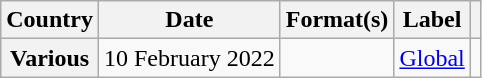<table class="wikitable plainrowheaders">
<tr>
<th scope="col">Country</th>
<th scope="col">Date</th>
<th scope="col">Format(s)</th>
<th scope="col">Label</th>
<th scope="col"></th>
</tr>
<tr>
<th scope="row">Various</th>
<td>10 February 2022</td>
<td></td>
<td><a href='#'>Global</a></td>
<td></td>
</tr>
</table>
